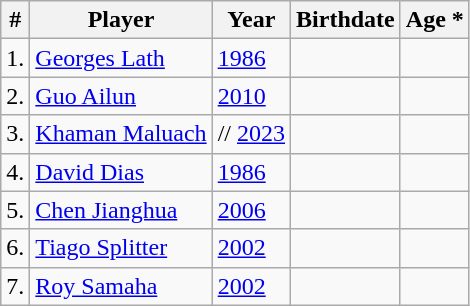<table class=wikitable style="font-size:100%;">
<tr>
<th>#</th>
<th>Player</th>
<th>Year</th>
<th>Birthdate</th>
<th>Age *</th>
</tr>
<tr>
<td>1.</td>
<td> <a href='#'>Georges Lath</a></td>
<td> <a href='#'>1986</a></td>
<td></td>
<td></td>
</tr>
<tr>
<td>2.</td>
<td> <a href='#'>Guo Ailun</a></td>
<td> <a href='#'>2010</a></td>
<td></td>
<td></td>
</tr>
<tr>
<td>3.</td>
<td> <a href='#'>Khaman Maluach</a></td>
<td>// <a href='#'>2023</a></td>
<td></td>
<td></td>
</tr>
<tr>
<td>4.</td>
<td> <a href='#'>David Dias</a></td>
<td> <a href='#'>1986</a></td>
<td></td>
<td></td>
</tr>
<tr>
<td>5.</td>
<td> <a href='#'>Chen Jianghua</a></td>
<td> <a href='#'>2006</a></td>
<td></td>
<td></td>
</tr>
<tr>
<td>6.</td>
<td> <a href='#'>Tiago Splitter</a></td>
<td> <a href='#'>2002</a></td>
<td></td>
<td></td>
</tr>
<tr>
<td>7.</td>
<td> <a href='#'>Roy Samaha</a></td>
<td> <a href='#'>2002</a></td>
<td></td>
<td></td>
</tr>
</table>
